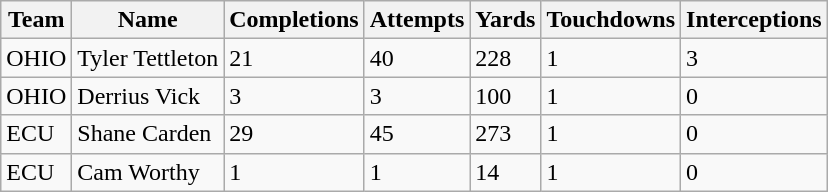<table class="wikitable sortable">
<tr>
<th>Team</th>
<th>Name</th>
<th>Completions</th>
<th>Attempts</th>
<th>Yards</th>
<th>Touchdowns</th>
<th>Interceptions</th>
</tr>
<tr>
<td>OHIO</td>
<td>Tyler Tettleton</td>
<td>21</td>
<td>40</td>
<td>228</td>
<td>1</td>
<td>3</td>
</tr>
<tr>
<td>OHIO</td>
<td>Derrius Vick</td>
<td>3</td>
<td>3</td>
<td>100</td>
<td>1</td>
<td>0</td>
</tr>
<tr>
<td>ECU</td>
<td>Shane Carden</td>
<td>29</td>
<td>45</td>
<td>273</td>
<td>1</td>
<td>0</td>
</tr>
<tr>
<td>ECU</td>
<td>Cam Worthy</td>
<td>1</td>
<td>1</td>
<td>14</td>
<td>1</td>
<td>0</td>
</tr>
</table>
